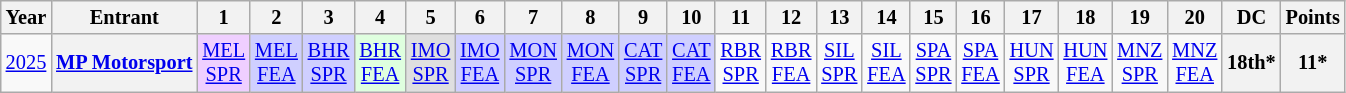<table class="wikitable" style="text-align:center; font-size:85%;">
<tr>
<th>Year</th>
<th>Entrant</th>
<th>1</th>
<th>2</th>
<th>3</th>
<th>4</th>
<th>5</th>
<th>6</th>
<th>7</th>
<th>8</th>
<th>9</th>
<th>10</th>
<th>11</th>
<th>12</th>
<th>13</th>
<th>14</th>
<th>15</th>
<th>16</th>
<th>17</th>
<th>18</th>
<th>19</th>
<th>20</th>
<th>DC</th>
<th>Points</th>
</tr>
<tr>
<td><a href='#'>2025</a></td>
<th nowrap><a href='#'>MP Motorsport</a></th>
<td style="background:#EFCFFF;"><a href='#'>MEL<br>SPR</a><br></td>
<td style="background:#CFCFFF;"><a href='#'>MEL<br>FEA</a><br></td>
<td style="background:#CFCFFF;"><a href='#'>BHR<br>SPR</a><br></td>
<td style="background:#DFFFDF;"><a href='#'>BHR<br>FEA</a><br></td>
<td style="background:#DFDFDF;"><a href='#'>IMO<br>SPR</a><br></td>
<td style="background:#CFCFFF;"><a href='#'>IMO<br>FEA</a><br></td>
<td style="background:#CFCFFF;"><a href='#'>MON<br>SPR</a><br></td>
<td style="background:#CFCFFF;"><a href='#'>MON<br>FEA</a><br></td>
<td style="background:#CFCFFF;"><a href='#'>CAT<br>SPR</a><br></td>
<td style="background:#CFCFFF;"><a href='#'>CAT<br>FEA</a><br></td>
<td><a href='#'>RBR<br>SPR</a></td>
<td><a href='#'>RBR<br>FEA</a></td>
<td><a href='#'>SIL<br>SPR</a></td>
<td><a href='#'>SIL<br>FEA</a></td>
<td><a href='#'>SPA<br>SPR</a></td>
<td><a href='#'>SPA<br>FEA</a></td>
<td><a href='#'>HUN<br>SPR</a></td>
<td><a href='#'>HUN<br>FEA</a></td>
<td><a href='#'>MNZ<br>SPR</a></td>
<td><a href='#'>MNZ<br>FEA</a></td>
<th>18th*</th>
<th>11*</th>
</tr>
</table>
